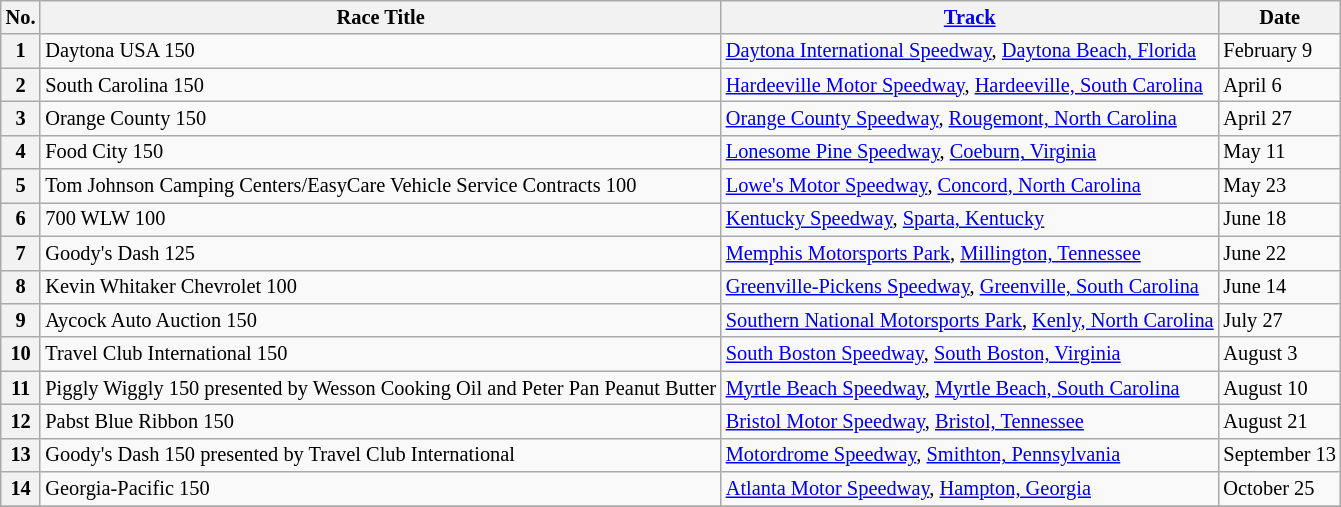<table class="wikitable" style="font-size:85%;">
<tr>
<th>No.</th>
<th>Race Title</th>
<th><a href='#'>Track</a></th>
<th>Date</th>
</tr>
<tr>
<th>1</th>
<td>Daytona USA 150</td>
<td><a href='#'>Daytona International Speedway</a>, <a href='#'>Daytona Beach, Florida</a></td>
<td>February 9</td>
</tr>
<tr>
<th>2</th>
<td>South Carolina 150</td>
<td><a href='#'>Hardeeville Motor Speedway</a>, <a href='#'>Hardeeville, South Carolina</a></td>
<td>April 6</td>
</tr>
<tr>
<th>3</th>
<td>Orange County 150</td>
<td><a href='#'>Orange County Speedway</a>, <a href='#'>Rougemont, North Carolina</a></td>
<td>April 27</td>
</tr>
<tr>
<th>4</th>
<td>Food City 150</td>
<td><a href='#'>Lonesome Pine Speedway</a>, <a href='#'>Coeburn, Virginia</a></td>
<td>May 11</td>
</tr>
<tr>
<th>5</th>
<td>Tom Johnson Camping Centers/EasyCare Vehicle Service Contracts 100</td>
<td><a href='#'>Lowe's Motor Speedway</a>, <a href='#'>Concord, North Carolina</a></td>
<td>May 23</td>
</tr>
<tr>
<th>6</th>
<td>700 WLW 100</td>
<td><a href='#'>Kentucky Speedway</a>, <a href='#'>Sparta, Kentucky</a></td>
<td>June 18</td>
</tr>
<tr>
<th>7</th>
<td>Goody's Dash 125</td>
<td><a href='#'>Memphis Motorsports Park</a>, <a href='#'>Millington, Tennessee</a></td>
<td>June 22</td>
</tr>
<tr>
<th>8</th>
<td>Kevin Whitaker Chevrolet 100</td>
<td><a href='#'>Greenville-Pickens Speedway</a>, <a href='#'>Greenville, South Carolina</a></td>
<td>June 14</td>
</tr>
<tr>
<th>9</th>
<td>Aycock Auto Auction 150</td>
<td><a href='#'>Southern National Motorsports Park</a>, <a href='#'>Kenly, North Carolina</a></td>
<td>July 27</td>
</tr>
<tr>
<th>10</th>
<td>Travel Club International 150</td>
<td><a href='#'>South Boston Speedway</a>, <a href='#'>South Boston, Virginia</a></td>
<td>August 3</td>
</tr>
<tr>
<th>11</th>
<td>Piggly Wiggly 150 presented by Wesson Cooking Oil and Peter Pan Peanut Butter</td>
<td><a href='#'>Myrtle Beach Speedway</a>, <a href='#'>Myrtle Beach, South Carolina</a></td>
<td>August 10</td>
</tr>
<tr>
<th>12</th>
<td>Pabst Blue Ribbon 150</td>
<td><a href='#'>Bristol Motor Speedway</a>, <a href='#'>Bristol, Tennessee</a></td>
<td>August 21</td>
</tr>
<tr>
<th>13</th>
<td>Goody's Dash 150 presented by Travel Club International</td>
<td><a href='#'>Motordrome Speedway</a>, <a href='#'>Smithton, Pennsylvania</a></td>
<td>September 13</td>
</tr>
<tr>
<th>14</th>
<td>Georgia-Pacific 150</td>
<td><a href='#'>Atlanta Motor Speedway</a>, <a href='#'>Hampton, Georgia</a></td>
<td>October 25</td>
</tr>
<tr>
</tr>
</table>
